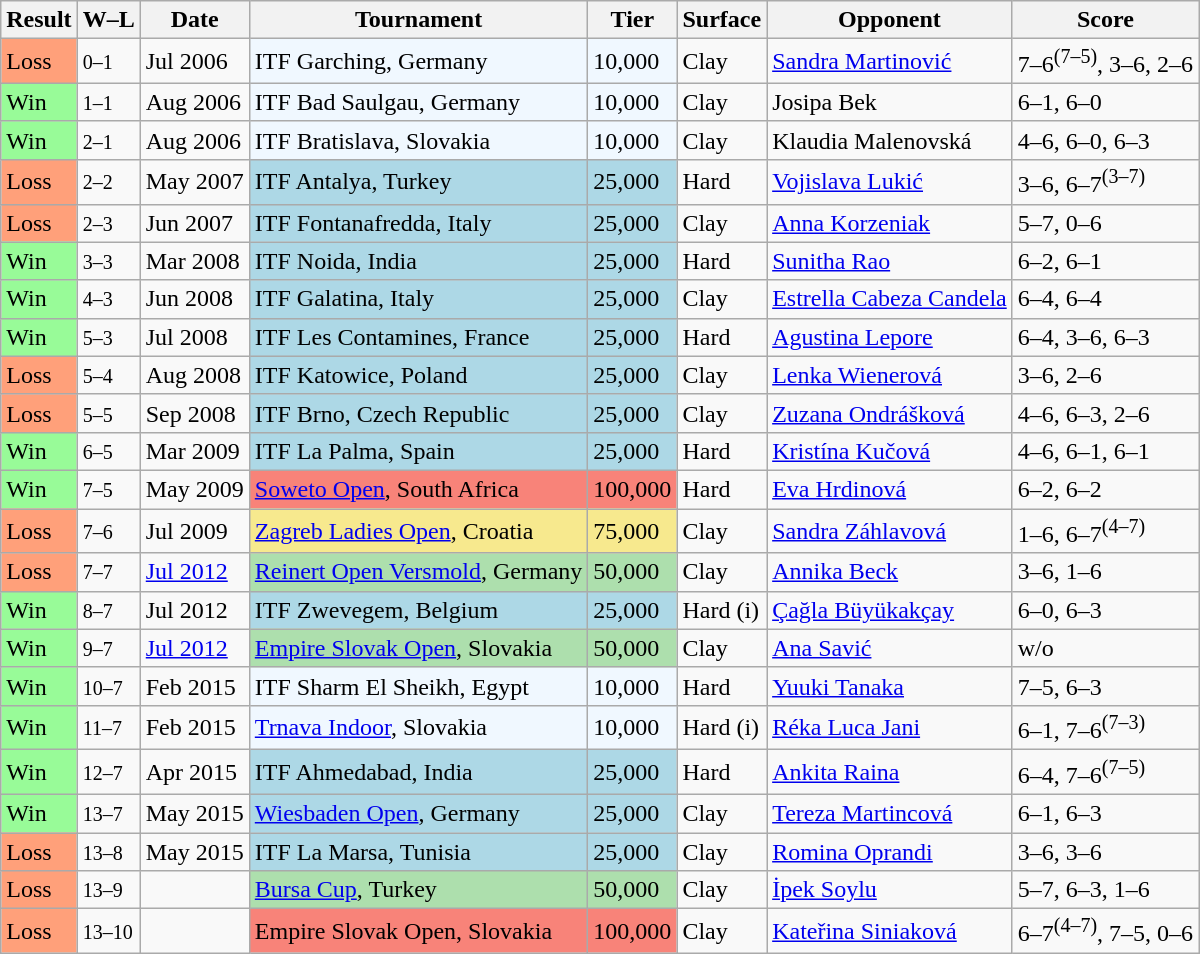<table class="sortable wikitable">
<tr>
<th>Result</th>
<th class="unsortable">W–L</th>
<th>Date</th>
<th>Tournament</th>
<th>Tier</th>
<th>Surface</th>
<th>Opponent</th>
<th class="unsortable">Score</th>
</tr>
<tr>
<td bgcolor="FFA07A">Loss</td>
<td><small>0–1</small></td>
<td>Jul 2006</td>
<td style="background:#f0f8ff;">ITF Garching, Germany</td>
<td style="background:#f0f8ff;">10,000</td>
<td>Clay</td>
<td> <a href='#'>Sandra Martinović</a></td>
<td>7–6<sup>(7–5)</sup>, 3–6, 2–6</td>
</tr>
<tr>
<td bgcolor="98FB98">Win</td>
<td><small>1–1</small></td>
<td>Aug 2006</td>
<td style="background:#f0f8ff;">ITF Bad Saulgau, Germany</td>
<td style="background:#f0f8ff;">10,000</td>
<td>Clay</td>
<td> Josipa Bek</td>
<td>6–1, 6–0</td>
</tr>
<tr>
<td bgcolor="98FB98">Win</td>
<td><small>2–1</small></td>
<td>Aug 2006</td>
<td style="background:#f0f8ff;">ITF Bratislava, Slovakia</td>
<td style="background:#f0f8ff;">10,000</td>
<td>Clay</td>
<td> Klaudia Malenovská</td>
<td>4–6, 6–0, 6–3</td>
</tr>
<tr>
<td bgcolor="FFA07A">Loss</td>
<td><small>2–2</small></td>
<td>May 2007</td>
<td style="background:lightblue;">ITF Antalya, Turkey</td>
<td style="background:lightblue;">25,000</td>
<td>Hard</td>
<td> <a href='#'>Vojislava Lukić</a></td>
<td>3–6, 6–7<sup>(3–7)</sup></td>
</tr>
<tr>
<td style="background:#ffa07a;">Loss</td>
<td><small>2–3</small></td>
<td>Jun 2007</td>
<td style="background:lightblue;">ITF Fontanafredda, Italy</td>
<td style="background:lightblue;">25,000</td>
<td>Clay</td>
<td> <a href='#'>Anna Korzeniak</a></td>
<td>5–7, 0–6</td>
</tr>
<tr>
<td bgcolor="98FB98">Win</td>
<td><small>3–3</small></td>
<td>Mar 2008</td>
<td style="background:lightblue;">ITF Noida, India</td>
<td style="background:lightblue;">25,000</td>
<td>Hard</td>
<td> <a href='#'>Sunitha Rao</a></td>
<td>6–2, 6–1</td>
</tr>
<tr>
<td bgcolor="98FB98">Win</td>
<td><small>4–3</small></td>
<td>Jun 2008</td>
<td style="background:lightblue;">ITF Galatina, Italy</td>
<td style="background:lightblue;">25,000</td>
<td>Clay</td>
<td> <a href='#'>Estrella Cabeza Candela</a></td>
<td>6–4, 6–4</td>
</tr>
<tr>
<td bgcolor="98FB98">Win</td>
<td><small>5–3</small></td>
<td>Jul 2008</td>
<td style="background:lightblue;">ITF Les Contamines, France</td>
<td style="background:lightblue;">25,000</td>
<td>Hard</td>
<td> <a href='#'>Agustina Lepore</a></td>
<td>6–4, 3–6, 6–3</td>
</tr>
<tr>
<td bgcolor="FFA07A">Loss</td>
<td><small>5–4</small></td>
<td>Aug 2008</td>
<td style="background:lightblue;">ITF Katowice, Poland</td>
<td style="background:lightblue;">25,000</td>
<td>Clay</td>
<td> <a href='#'>Lenka Wienerová</a></td>
<td>3–6, 2–6</td>
</tr>
<tr>
<td bgcolor="FFA07A">Loss</td>
<td><small>5–5</small></td>
<td>Sep 2008</td>
<td style="background:lightblue;">ITF Brno, Czech Republic</td>
<td style="background:lightblue;">25,000</td>
<td>Clay</td>
<td> <a href='#'>Zuzana Ondrášková</a></td>
<td>4–6, 6–3, 2–6</td>
</tr>
<tr>
<td bgcolor="98FB98">Win</td>
<td><small>6–5</small></td>
<td>Mar 2009</td>
<td style="background:lightblue;">ITF La Palma, Spain</td>
<td style="background:lightblue;">25,000</td>
<td>Hard</td>
<td> <a href='#'>Kristína Kučová</a></td>
<td>4–6, 6–1, 6–1</td>
</tr>
<tr>
<td bgcolor="98FB98">Win</td>
<td><small>7–5</small></td>
<td>May 2009</td>
<td style="background:#f88379;"><a href='#'>Soweto Open</a>, South Africa</td>
<td style="background:#f88379;">100,000</td>
<td>Hard</td>
<td> <a href='#'>Eva Hrdinová</a></td>
<td>6–2, 6–2</td>
</tr>
<tr>
<td bgcolor="FFA07A">Loss</td>
<td><small>7–6</small></td>
<td>Jul 2009</td>
<td style="background:#f7e98e;"><a href='#'>Zagreb Ladies Open</a>, Croatia</td>
<td style="background:#f7e98e;">75,000</td>
<td>Clay</td>
<td> <a href='#'>Sandra Záhlavová</a></td>
<td>1–6, 6–7<sup>(4–7)</sup></td>
</tr>
<tr>
<td bgcolor="FFA07A">Loss</td>
<td><small>7–7</small></td>
<td><a href='#'>Jul 2012</a></td>
<td style="background:#addfad;"><a href='#'>Reinert Open Versmold</a>, Germany</td>
<td style="background:#addfad;">50,000</td>
<td>Clay</td>
<td> <a href='#'>Annika Beck</a></td>
<td>3–6, 1–6</td>
</tr>
<tr>
<td bgcolor="98FB98">Win</td>
<td><small>8–7</small></td>
<td>Jul 2012</td>
<td style="background:lightblue;">ITF Zwevegem, Belgium</td>
<td style="background:lightblue;">25,000</td>
<td>Hard (i)</td>
<td> <a href='#'>Çağla Büyükakçay</a></td>
<td>6–0, 6–3</td>
</tr>
<tr>
<td bgcolor="98FB98">Win</td>
<td><small>9–7</small></td>
<td><a href='#'>Jul 2012</a></td>
<td style="background:#addfad;"><a href='#'>Empire Slovak Open</a>, Slovakia</td>
<td style="background:#addfad;">50,000</td>
<td>Clay</td>
<td> <a href='#'>Ana Savić</a></td>
<td>w/o</td>
</tr>
<tr>
<td bgcolor="98FB98">Win</td>
<td><small>10–7</small></td>
<td>Feb 2015</td>
<td style="background:#f0f8ff;">ITF Sharm El Sheikh, Egypt</td>
<td style="background:#f0f8ff;">10,000</td>
<td>Hard</td>
<td> <a href='#'>Yuuki Tanaka</a></td>
<td>7–5, 6–3</td>
</tr>
<tr>
<td bgcolor="98FB98">Win</td>
<td><small>11–7</small></td>
<td>Feb 2015</td>
<td style="background:#f0f8ff;"><a href='#'>Trnava Indoor</a>, Slovakia</td>
<td style="background:#f0f8ff;">10,000</td>
<td>Hard (i)</td>
<td> <a href='#'>Réka Luca Jani</a></td>
<td>6–1, 7–6<sup>(7–3)</sup></td>
</tr>
<tr>
<td bgcolor="98FB98">Win</td>
<td><small>12–7</small></td>
<td>Apr 2015</td>
<td style="background:lightblue;">ITF Ahmedabad, India</td>
<td style="background:lightblue;">25,000</td>
<td>Hard</td>
<td> <a href='#'>Ankita Raina</a></td>
<td>6–4, 7–6<sup>(7–5)</sup></td>
</tr>
<tr>
<td bgcolor="98FB98">Win</td>
<td><small>13–7</small></td>
<td>May 2015</td>
<td style="background:lightblue;"><a href='#'>Wiesbaden Open</a>, Germany</td>
<td style="background:lightblue;">25,000</td>
<td>Clay</td>
<td> <a href='#'>Tereza Martincová</a></td>
<td>6–1, 6–3</td>
</tr>
<tr>
<td bgcolor="FFA07A">Loss</td>
<td><small>13–8</small></td>
<td>May 2015</td>
<td style="background:lightblue;">ITF La Marsa, Tunisia</td>
<td style="background:lightblue;">25,000</td>
<td>Clay</td>
<td> <a href='#'>Romina Oprandi</a></td>
<td>3–6, 3–6</td>
</tr>
<tr>
<td bgcolor="FFA07A">Loss</td>
<td><small>13–9</small></td>
<td><a href='#'></a></td>
<td style="background:#addfad;"><a href='#'>Bursa Cup</a>, Turkey</td>
<td style="background:#addfad;">50,000</td>
<td>Clay</td>
<td> <a href='#'>İpek Soylu</a></td>
<td>5–7, 6–3, 1–6</td>
</tr>
<tr>
<td bgcolor="FFA07A">Loss</td>
<td><small>13–10</small></td>
<td><a href='#'></a></td>
<td style="background:#f88379;">Empire Slovak Open, Slovakia</td>
<td style="background:#f88379;">100,000</td>
<td>Clay</td>
<td> <a href='#'>Kateřina Siniaková</a></td>
<td>6–7<sup>(4–7)</sup>, 7–5, 0–6</td>
</tr>
</table>
